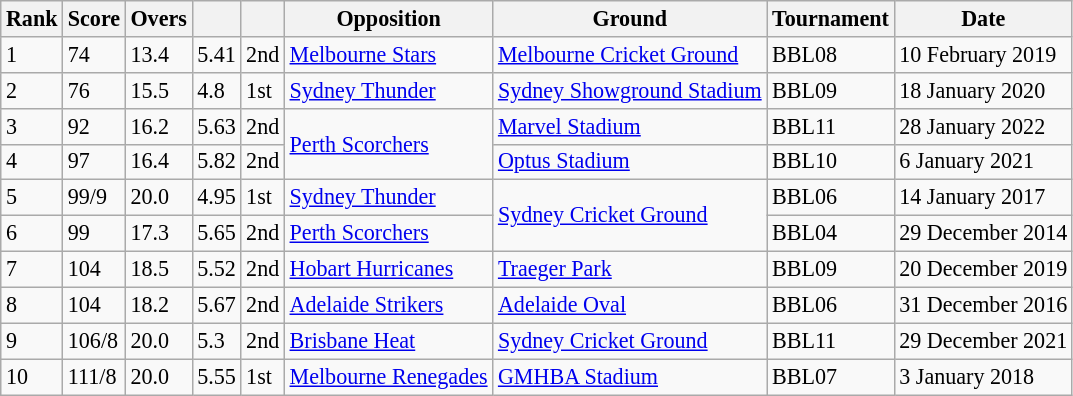<table class="wikitable sortable" style="text-align:left; font-size:92%; ">
<tr>
<th>Rank</th>
<th>Score</th>
<th>Overs</th>
<th></th>
<th></th>
<th>Opposition</th>
<th>Ground</th>
<th>Tournament</th>
<th>Date</th>
</tr>
<tr>
<td>1</td>
<td>74</td>
<td>13.4</td>
<td>5.41</td>
<td>2nd</td>
<td><a href='#'>Melbourne Stars</a></td>
<td><a href='#'>Melbourne Cricket Ground</a></td>
<td>BBL08</td>
<td>10 February 2019</td>
</tr>
<tr>
<td>2</td>
<td>76</td>
<td>15.5</td>
<td>4.8</td>
<td>1st</td>
<td><a href='#'>Sydney Thunder</a></td>
<td><a href='#'>Sydney Showground Stadium</a></td>
<td>BBL09</td>
<td>18 January 2020</td>
</tr>
<tr>
<td>3</td>
<td>92</td>
<td>16.2</td>
<td>5.63</td>
<td>2nd</td>
<td rowspan="2"><a href='#'>Perth Scorchers</a></td>
<td><a href='#'>Marvel Stadium</a></td>
<td>BBL11</td>
<td>28 January 2022</td>
</tr>
<tr>
<td>4</td>
<td>97</td>
<td>16.4</td>
<td>5.82</td>
<td>2nd</td>
<td><a href='#'>Optus Stadium</a></td>
<td>BBL10</td>
<td>6 January 2021</td>
</tr>
<tr>
<td>5</td>
<td>99/9</td>
<td>20.0</td>
<td>4.95</td>
<td>1st</td>
<td><a href='#'>Sydney Thunder</a></td>
<td rowspan="2"><a href='#'>Sydney Cricket Ground</a></td>
<td>BBL06</td>
<td>14 January 2017</td>
</tr>
<tr>
<td>6</td>
<td>99</td>
<td>17.3</td>
<td>5.65</td>
<td>2nd</td>
<td><a href='#'>Perth Scorchers</a></td>
<td>BBL04</td>
<td>29 December 2014</td>
</tr>
<tr>
<td>7</td>
<td>104</td>
<td>18.5</td>
<td>5.52</td>
<td>2nd</td>
<td><a href='#'>Hobart Hurricanes</a></td>
<td><a href='#'>Traeger Park</a></td>
<td>BBL09</td>
<td>20 December 2019</td>
</tr>
<tr>
<td>8</td>
<td>104</td>
<td>18.2</td>
<td>5.67</td>
<td>2nd</td>
<td><a href='#'>Adelaide Strikers</a></td>
<td><a href='#'>Adelaide Oval</a></td>
<td>BBL06</td>
<td>31 December 2016</td>
</tr>
<tr>
<td>9</td>
<td>106/8</td>
<td>20.0</td>
<td>5.3</td>
<td>2nd</td>
<td><a href='#'>Brisbane Heat</a></td>
<td><a href='#'>Sydney Cricket Ground</a></td>
<td>BBL11</td>
<td>29 December 2021</td>
</tr>
<tr>
<td>10</td>
<td>111/8</td>
<td>20.0</td>
<td>5.55</td>
<td>1st</td>
<td><a href='#'>Melbourne Renegades</a></td>
<td><a href='#'>GMHBA Stadium</a></td>
<td>BBL07</td>
<td>3 January 2018</td>
</tr>
</table>
